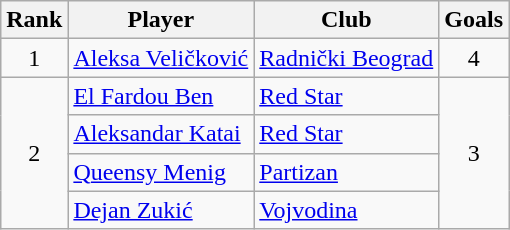<table class="wikitable">
<tr>
<th>Rank</th>
<th>Player</th>
<th>Club</th>
<th align=center>Goals</th>
</tr>
<tr>
<td style="text-align:center">1</td>
<td> <a href='#'>Aleksa Veličković</a></td>
<td><a href='#'>Radnički Beograd</a></td>
<td style="text-align:center">4</td>
</tr>
<tr>
<td style="text-align:center" rowspan="4">2</td>
<td> <a href='#'>El Fardou Ben</a></td>
<td><a href='#'>Red Star</a></td>
<td style="text-align:center" rowspan="4">3</td>
</tr>
<tr>
<td> <a href='#'>Aleksandar Katai</a></td>
<td><a href='#'>Red Star</a></td>
</tr>
<tr>
<td> <a href='#'>Queensy Menig</a></td>
<td><a href='#'>Partizan</a></td>
</tr>
<tr>
<td> <a href='#'>Dejan Zukić</a></td>
<td><a href='#'>Vojvodina</a></td>
</tr>
</table>
